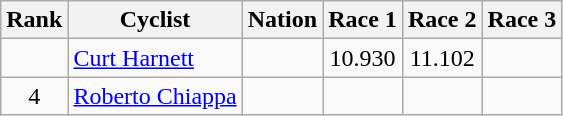<table class="wikitable sortable" style="text-align:center">
<tr>
<th>Rank</th>
<th>Cyclist</th>
<th>Nation</th>
<th>Race 1</th>
<th>Race 2</th>
<th>Race 3</th>
</tr>
<tr>
<td></td>
<td align=left><a href='#'>Curt Harnett</a></td>
<td align=left></td>
<td>10.930</td>
<td>11.102</td>
<td></td>
</tr>
<tr>
<td>4</td>
<td align=left><a href='#'>Roberto Chiappa</a></td>
<td align=left></td>
<td></td>
<td></td>
<td></td>
</tr>
</table>
